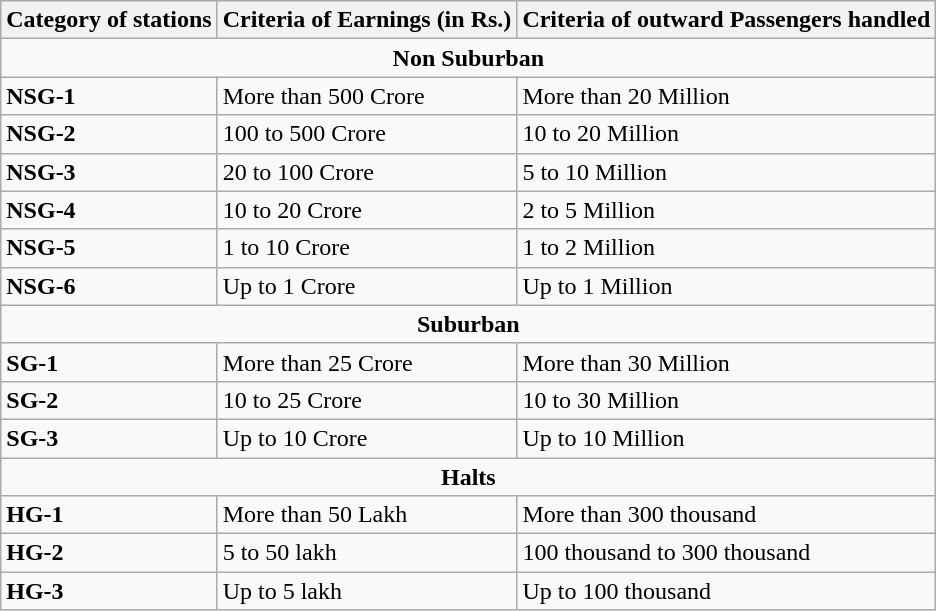<table class="wikitable">
<tr>
<th>Category of stations</th>
<th>Criteria of Earnings (in Rs.)</th>
<th>Criteria of outward Passengers handled</th>
</tr>
<tr>
<td colspan="3" style="text-align:center;"><strong>Non Suburban</strong></td>
</tr>
<tr>
<td><strong>NSG-1</strong></td>
<td>More than 500 Crore</td>
<td>More than 20 Million</td>
</tr>
<tr>
<td><strong>NSG-2</strong></td>
<td>100 to 500 Crore</td>
<td>10 to 20 Million</td>
</tr>
<tr>
<td><strong>NSG-3</strong></td>
<td>20 to 100 Crore</td>
<td>5 to 10 Million</td>
</tr>
<tr>
<td><strong>NSG-4</strong></td>
<td>10 to 20 Crore</td>
<td>2 to 5 Million</td>
</tr>
<tr>
<td><strong>NSG-5</strong></td>
<td>1 to 10 Crore</td>
<td>1 to 2 Million</td>
</tr>
<tr>
<td><strong>NSG-6</strong></td>
<td>Up to 1 Crore</td>
<td>Up to 1 Million</td>
</tr>
<tr>
<td colspan="3" style="text-align:center;"><strong>Suburban</strong></td>
</tr>
<tr>
<td><strong>SG-1</strong></td>
<td>More than 25 Crore</td>
<td>More than 30 Million</td>
</tr>
<tr>
<td><strong>SG-2</strong></td>
<td>10 to 25 Crore</td>
<td>10 to 30 Million</td>
</tr>
<tr>
<td><strong>SG-3</strong></td>
<td>Up to 10 Crore</td>
<td>Up to 10 Million</td>
</tr>
<tr>
<td colspan="3" style="text-align:center;"><strong>Halts</strong></td>
</tr>
<tr>
<td><strong>HG-1</strong></td>
<td>More than 50 Lakh</td>
<td>More than 300 thousand</td>
</tr>
<tr>
<td><strong>HG-2</strong></td>
<td>5 to 50 lakh</td>
<td>100 thousand to 300 thousand</td>
</tr>
<tr>
<td><strong>HG-3</strong></td>
<td>Up to 5 lakh</td>
<td>Up to 100 thousand</td>
</tr>
</table>
